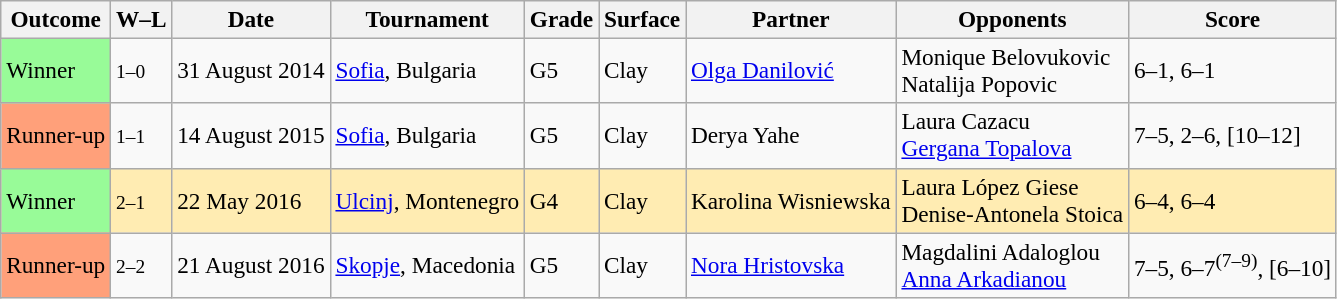<table class="sortable wikitable" style=font-size:97%>
<tr>
<th>Outcome</th>
<th class="unsortable">W–L</th>
<th>Date</th>
<th>Tournament</th>
<th>Grade</th>
<th>Surface</th>
<th>Partner</th>
<th>Opponents</th>
<th>Score</th>
</tr>
<tr>
<td bgcolor="98FB98">Winner</td>
<td><small>1–0</small></td>
<td>31 August 2014</td>
<td><a href='#'>Sofia</a>, Bulgaria</td>
<td>G5</td>
<td>Clay</td>
<td> <a href='#'>Olga Danilović</a></td>
<td> Monique Belovukovic <br>  Natalija Popovic</td>
<td>6–1, 6–1</td>
</tr>
<tr>
<td style="background:#ffa07a;">Runner-up</td>
<td><small>1–1</small></td>
<td>14 August 2015</td>
<td><a href='#'>Sofia</a>, Bulgaria</td>
<td>G5</td>
<td>Clay</td>
<td> Derya Yahe</td>
<td> Laura Cazacu <br>  <a href='#'>Gergana Topalova</a></td>
<td>7–5, 2–6, [10–12]</td>
</tr>
<tr bgcolor=#ffecb2>
<td bgcolor="98FB98">Winner</td>
<td><small>2–1</small></td>
<td>22 May 2016</td>
<td><a href='#'>Ulcinj</a>, Montenegro</td>
<td>G4</td>
<td>Clay</td>
<td> Karolina Wisniewska</td>
<td> Laura López Giese <br>  Denise-Antonela Stoica</td>
<td>6–4, 6–4</td>
</tr>
<tr>
<td style="background:#ffa07a;">Runner-up</td>
<td><small>2–2</small></td>
<td>21 August 2016</td>
<td><a href='#'>Skopje</a>, Macedonia</td>
<td>G5</td>
<td>Clay</td>
<td> <a href='#'>Nora Hristovska</a></td>
<td> Magdalini Adaloglou <br>  <a href='#'>Anna Arkadianou</a></td>
<td>7–5, 6–7<sup>(7–9)</sup>, [6–10]</td>
</tr>
</table>
